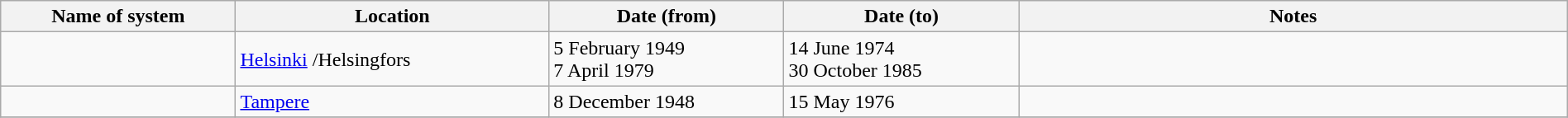<table class="wikitable" width=100%>
<tr>
<th width=15%>Name of system</th>
<th width=20%>Location</th>
<th width=15%>Date (from)</th>
<th width=15%>Date (to)</th>
<th width=35%>Notes</th>
</tr>
<tr>
<td> </td>
<td><a href='#'>Helsinki</a> /Helsingfors</td>
<td>5 February 1949<br>7 April 1979</td>
<td>14 June 1974<br>30 October 1985</td>
<td></td>
</tr>
<tr>
<td> </td>
<td><a href='#'>Tampere</a></td>
<td>8 December 1948</td>
<td>15 May 1976</td>
<td></td>
</tr>
<tr>
</tr>
</table>
